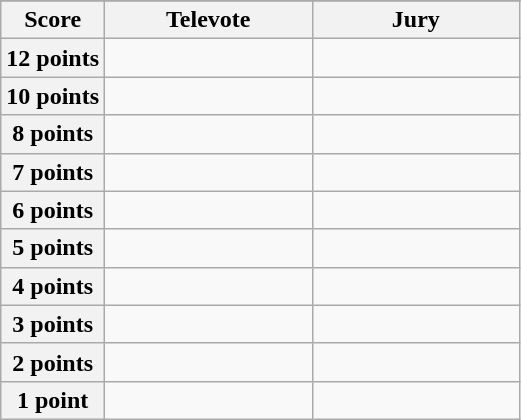<table class="wikitable">
<tr>
</tr>
<tr>
<th scope="col" width="20%">Score</th>
<th scope="col" width="40%">Televote</th>
<th scope="col" width="40%">Jury</th>
</tr>
<tr>
<th scope="row">12 points</th>
<td></td>
<td></td>
</tr>
<tr>
<th scope="row">10 points</th>
<td></td>
<td></td>
</tr>
<tr>
<th scope="row">8 points</th>
<td></td>
<td></td>
</tr>
<tr>
<th scope="row">7 points</th>
<td></td>
<td></td>
</tr>
<tr>
<th scope="row">6 points</th>
<td></td>
<td></td>
</tr>
<tr>
<th scope="row">5 points</th>
<td></td>
<td></td>
</tr>
<tr>
<th scope="row">4 points</th>
<td></td>
<td></td>
</tr>
<tr>
<th scope="row">3 points</th>
<td></td>
<td></td>
</tr>
<tr>
<th scope="row">2 points</th>
<td></td>
<td></td>
</tr>
<tr>
<th scope="row">1 point</th>
<td></td>
<td></td>
</tr>
</table>
